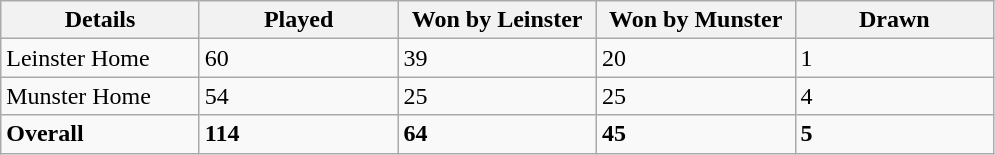<table class="wikitable sortable">
<tr>
<th width="125">Details</th>
<th width="125">Played</th>
<th width="125">Won by Leinster</th>
<th width="125">Won by Munster</th>
<th width="125">Drawn</th>
</tr>
<tr>
<td>Leinster Home</td>
<td>60</td>
<td>39</td>
<td>20</td>
<td>1</td>
</tr>
<tr>
<td>Munster Home</td>
<td>54</td>
<td>25</td>
<td>25</td>
<td>4</td>
</tr>
<tr>
<td><strong>Overall</strong></td>
<td><strong>114</strong></td>
<td><strong>64</strong></td>
<td><strong>45</strong></td>
<td><strong>5</strong></td>
</tr>
</table>
